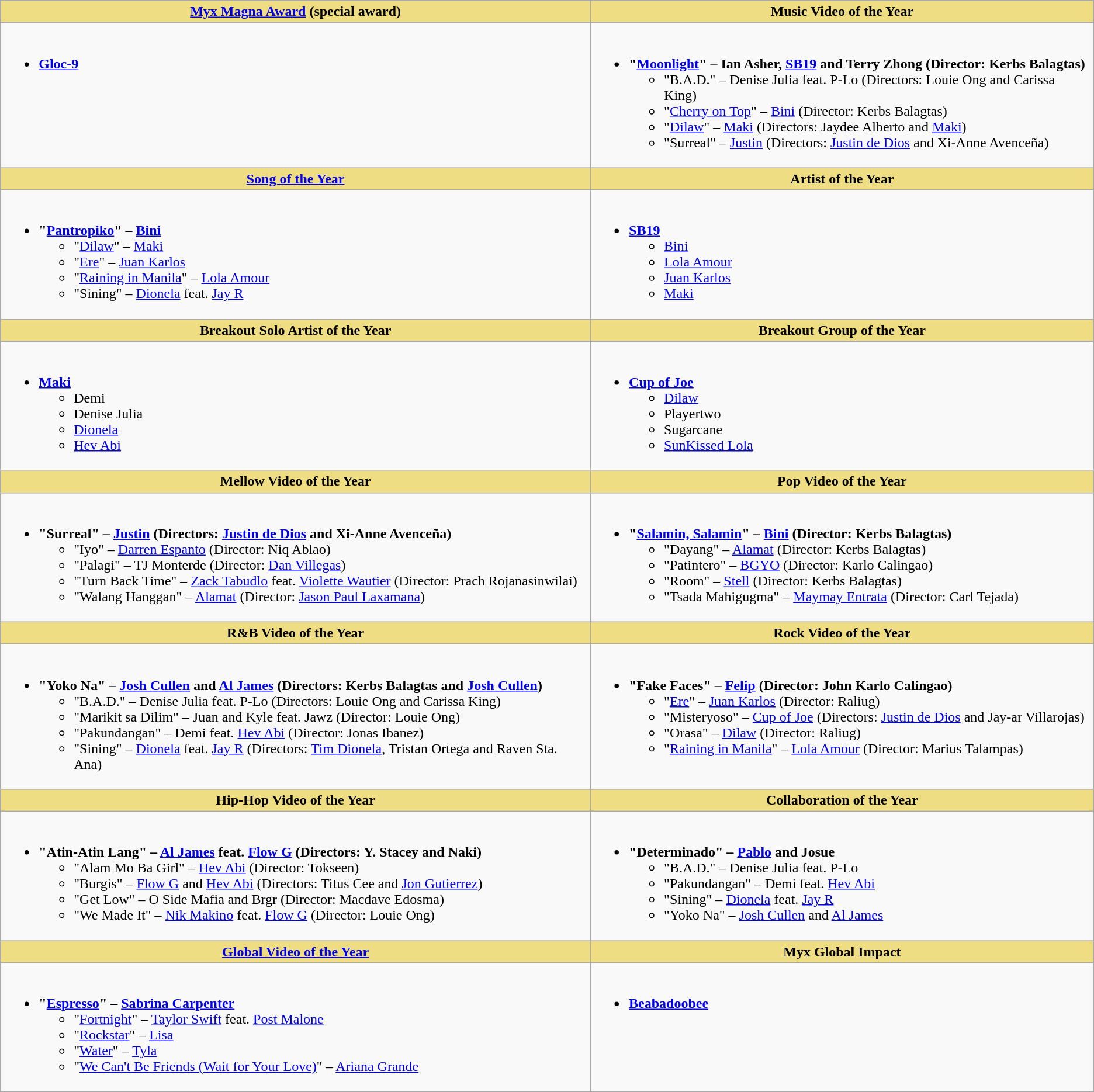<table class="wikitable" style="width=150%;">
<tr>
<th style="background:#EEDD82; width=;" ! 50%"><a href='#'>Myx Magna Award</a> (special award)</th>
<th ! style="background:#EEDD82; width=;"50%">Music Video of the Year</th>
</tr>
<tr>
<td valign="top"><br><ul><li><strong><a href='#'>Gloc-9</a></strong></li></ul></td>
<td valign="top"><br><ul><li><strong>"<a href='#'>Moonlight</a>" – Ian Asher, <a href='#'>SB19</a> and Terry Zhong (Director: Kerbs Balagtas)</strong><ul><li>"B.A.D." – Denise Julia feat. P-Lo (Directors: Louie Ong and Carissa King)</li><li>"<a href='#'>Cherry on Top</a>" – <a href='#'>Bini</a> (Director: Kerbs Balagtas)</li><li>"<a href='#'>Dilaw</a>" – <a href='#'>Maki</a> (Directors: Jaydee Alberto and <a href='#'>Maki</a>)</li><li>"Surreal" – <a href='#'>Justin</a> (Directors: <a href='#'>Justin de Dios</a> and Xi-Anne Avenceña)</li></ul></li></ul></td>
</tr>
<tr>
<th ! style="background:#EEDD82; width=;"50%"><a href='#'>Song of the Year</a></th>
<th ! style="background:#EEDD82; width=;"50%">Artist of the Year</th>
</tr>
<tr>
<td valign="top"><br><ul><li><strong>"<a href='#'>Pantropiko</a>" – <a href='#'>Bini</a></strong><ul><li>"<a href='#'>Dilaw</a>" – <a href='#'>Maki</a></li><li>"<a href='#'>Ere</a>" – <a href='#'>Juan Karlos</a></li><li>"<a href='#'>Raining in Manila</a>" – <a href='#'>Lola Amour</a></li><li>"Sining" – <a href='#'>Dionela</a> feat. <a href='#'>Jay R</a></li></ul></li></ul></td>
<td valign="top"><br><ul><li><strong><a href='#'>SB19</a></strong><ul><li><a href='#'>Bini</a></li><li><a href='#'>Lola Amour</a></li><li><a href='#'>Juan Karlos</a></li><li><a href='#'>Maki</a></li></ul></li></ul></td>
</tr>
<tr>
<th ! style="background:#EEDD82; width=;"50%">Breakout Solo Artist of the Year</th>
<th ! style="background:#EEDD82; width=;"50%">Breakout Group of the Year</th>
</tr>
<tr>
<td valign="top"><br><ul><li><strong><a href='#'>Maki</a></strong><ul><li>Demi</li><li>Denise Julia</li><li><a href='#'>Dionela</a></li><li><a href='#'>Hev Abi</a></li></ul></li></ul></td>
<td valign="top"><br><ul><li><strong><a href='#'>Cup of Joe</a></strong><ul><li><a href='#'>Dilaw</a></li><li>Playertwo</li><li>Sugarcane</li><li><a href='#'>SunKissed Lola</a></li></ul></li></ul></td>
</tr>
<tr>
<th ! style="background:#EEDD82; width=;"50%">Mellow Video of the Year</th>
<th ! style="background:#EEDD82; width=;"50%">Pop Video of the Year</th>
</tr>
<tr>
<td valign="top"><br><ul><li><strong>"Surreal" – <a href='#'>Justin</a> (Directors: <a href='#'>Justin de Dios</a> and Xi-Anne Avenceña)</strong><ul><li>"Iyo" – <a href='#'>Darren Espanto</a> (Director: Niq Ablao)</li><li>"Palagi" – TJ Monterde (Director: <a href='#'>Dan Villegas</a>)</li><li>"Turn Back Time" – <a href='#'>Zack Tabudlo</a> feat. <a href='#'>Violette Wautier</a> (Director: Prach Rojanasinwilai)</li><li>"Walang Hanggan" – <a href='#'>Alamat</a> (Director: <a href='#'>Jason Paul Laxamana</a>)</li></ul></li></ul></td>
<td valign="top"><br><ul><li><strong>"<a href='#'>Salamin, Salamin</a>" – <a href='#'>Bini</a> (Director: Kerbs Balagtas)</strong><ul><li>"Dayang" – <a href='#'>Alamat</a> (Director: Kerbs Balagtas)</li><li>"Patintero" – <a href='#'>BGYO</a> (Director: Karlo Calingao)</li><li>"Room" – <a href='#'>Stell</a> (Director: Kerbs Balagtas)</li><li>"Tsada Mahigugma" – <a href='#'>Maymay Entrata</a> (Director: Carl Tejada)</li></ul></li></ul></td>
</tr>
<tr>
<th ! style="background:#EEDD82; width=;"50%">R&B Video of the Year</th>
<th ! style="background:#EEDD82; width=;"50%">Rock Video of the Year</th>
</tr>
<tr>
<td valign="top"><br><ul><li><strong>"Yoko Na" – <a href='#'>Josh Cullen</a> and <a href='#'>Al James</a> (Directors: Kerbs Balagtas and <a href='#'>Josh Cullen</a>)</strong><ul><li>"B.A.D." – Denise Julia feat. P-Lo (Directors: Louie Ong and Carissa King)</li><li>"Marikit sa Dilim" – Juan and Kyle feat. Jawz (Director: Louie Ong)</li><li>"Pakundangan" – Demi feat. <a href='#'>Hev Abi</a> (Director: Jonas Ibanez)</li><li>"Sining" – <a href='#'>Dionela</a> feat. <a href='#'>Jay R</a> (Directors: <a href='#'>Tim Dionela</a>, Tristan Ortega and Raven Sta. Ana)</li></ul></li></ul></td>
<td valign="top"><br><ul><li><strong>"Fake Faces" – <a href='#'>Felip</a> (Director: John Karlo Calingao)</strong><ul><li>"<a href='#'>Ere</a>" – <a href='#'>Juan Karlos</a> (Director: Raliug)</li><li>"Misteryoso" – <a href='#'>Cup of Joe</a> (Directors: <a href='#'>Justin de Dios</a> and Jay-ar Villarojas)</li><li>"Orasa" – <a href='#'>Dilaw</a> (Director: Raliug)</li><li>"<a href='#'>Raining in Manila</a>" – <a href='#'>Lola Amour</a> (Director: Marius Talampas)</li></ul></li></ul></td>
</tr>
<tr>
<th ! style="background:#EEDD82; width=;"50%">Hip-Hop Video of the Year</th>
<th ! style="background:#EEDD82; width=;"50%">Collaboration of the Year</th>
</tr>
<tr>
<td valign="top"><br><ul><li><strong>"Atin-Atin Lang" – <a href='#'>Al James</a> feat. <a href='#'>Flow G</a> (Directors: Y. Stacey and Naki)</strong><ul><li>"Alam Mo Ba Girl" – <a href='#'>Hev Abi</a> (Director: Tokseen)</li><li>"Burgis" – <a href='#'>Flow G</a> and <a href='#'>Hev Abi</a> (Directors: Titus Cee and <a href='#'>Jon Gutierrez</a>)</li><li>"Get Low" – O Side Mafia and Brgr (Director: Macdave Edosma)</li><li>"We Made It" – <a href='#'>Nik Makino</a> feat. <a href='#'>Flow G</a> (Director: Louie Ong)</li></ul></li></ul></td>
<td valign="top"><br><ul><li><strong>"Determinado" – <a href='#'>Pablo</a> and Josue</strong><ul><li>"B.A.D." – Denise Julia feat. P-Lo</li><li>"Pakundangan" – Demi feat. <a href='#'>Hev Abi</a></li><li>"Sining" – <a href='#'>Dionela</a> feat. <a href='#'>Jay R</a></li><li>"Yoko Na" – <a href='#'>Josh Cullen</a> and <a href='#'>Al James</a></li></ul></li></ul></td>
</tr>
<tr>
<th ! style="background:#EEDD82; width=;"50%"><a href='#'>Global Video of the Year</a></th>
<th ! style="background:#EEDD82; width=;"50%">Myx Global Impact</th>
</tr>
<tr>
<td valign="top"><br><ul><li><strong>"<a href='#'>Espresso</a>" – <a href='#'>Sabrina Carpenter</a></strong><ul><li>"<a href='#'>Fortnight</a>" – <a href='#'>Taylor Swift</a> feat. <a href='#'>Post Malone</a></li><li>"<a href='#'>Rockstar</a>" – <a href='#'>Lisa</a></li><li>"<a href='#'>Water</a>" – <a href='#'>Tyla</a></li><li>"<a href='#'>We Can't Be Friends (Wait for Your Love)</a>" – <a href='#'>Ariana Grande</a></li></ul></li></ul></td>
<td valign="top"><br><ul><li><strong><a href='#'>Beabadoobee</a></strong></li></ul></td>
</tr>
</table>
